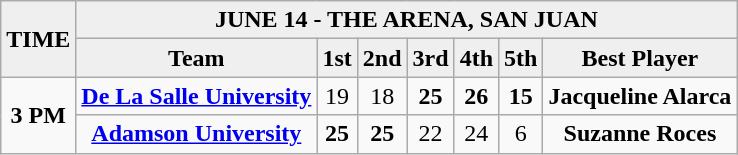<table class="wikitable" style="text-align: center">
<tr style="background:#efefef;">
<td rowspan=2><strong>TIME</strong></td>
<td colspan=7><strong>JUNE 14 - THE ARENA, SAN JUAN</strong></td>
</tr>
<tr style="background:#efefef;">
<td><strong>Team</strong></td>
<td><strong>1st</strong></td>
<td><strong>2nd</strong></td>
<td><strong>3rd</strong></td>
<td><strong>4th</strong></td>
<td><strong>5th</strong></td>
<td><strong>Best Player</strong></td>
</tr>
<tr>
<td rowspan=2><strong>3 PM</strong></td>
<td><strong><a href='#'>De La Salle University</a></strong></td>
<td>19</td>
<td>18</td>
<td><strong>25</strong></td>
<td><strong>26</strong></td>
<td><strong>15</strong></td>
<td><strong>Jacqueline Alarca</strong></td>
</tr>
<tr>
<td><strong><a href='#'>Adamson University</a></strong></td>
<td><strong>25</strong></td>
<td><strong>25</strong></td>
<td>22</td>
<td>24</td>
<td>6</td>
<td><strong>Suzanne Roces</strong></td>
</tr>
</table>
